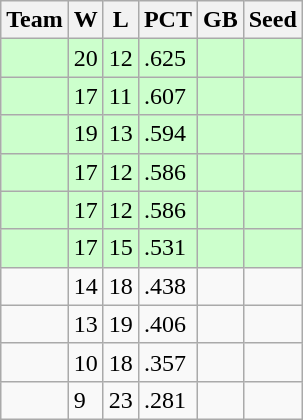<table class=wikitable>
<tr>
<th>Team</th>
<th>W</th>
<th>L</th>
<th>PCT</th>
<th>GB</th>
<th>Seed</th>
</tr>
<tr bgcolor=#ccffcc>
<td></td>
<td>20</td>
<td>12</td>
<td>.625</td>
<td></td>
<td></td>
</tr>
<tr bgcolor=#ccffcc>
<td></td>
<td>17</td>
<td>11</td>
<td>.607</td>
<td></td>
<td></td>
</tr>
<tr bgcolor=#ccffcc>
<td></td>
<td>19</td>
<td>13</td>
<td>.594</td>
<td></td>
<td></td>
</tr>
<tr bgcolor=#ccffcc>
<td></td>
<td>17</td>
<td>12</td>
<td>.586</td>
<td></td>
<td></td>
</tr>
<tr bgcolor=#ccffcc>
<td></td>
<td>17</td>
<td>12</td>
<td>.586</td>
<td></td>
<td></td>
</tr>
<tr bgcolor=#ccffcc>
<td></td>
<td>17</td>
<td>15</td>
<td>.531</td>
<td></td>
<td></td>
</tr>
<tr>
<td></td>
<td>14</td>
<td>18</td>
<td>.438</td>
<td></td>
<td></td>
</tr>
<tr>
<td></td>
<td>13</td>
<td>19</td>
<td>.406</td>
<td></td>
<td></td>
</tr>
<tr>
<td></td>
<td>10</td>
<td>18</td>
<td>.357</td>
<td></td>
<td></td>
</tr>
<tr>
<td></td>
<td>9</td>
<td>23</td>
<td>.281</td>
<td></td>
<td></td>
</tr>
</table>
